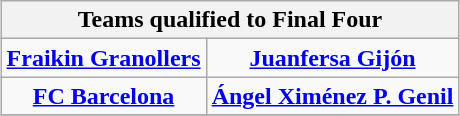<table class="wikitable" style="text-align: center; margin: 0 auto;">
<tr>
<th colspan="4">Teams qualified to <strong>Final Four</strong></th>
</tr>
<tr>
<td><strong><a href='#'>Fraikin Granollers</a></strong></td>
<td><strong><a href='#'>Juanfersa Gijón</a></strong></td>
</tr>
<tr>
<td><strong><a href='#'>FC Barcelona</a></strong></td>
<td><strong><a href='#'>Ángel Ximénez P. Genil</a></strong></td>
</tr>
<tr>
</tr>
</table>
